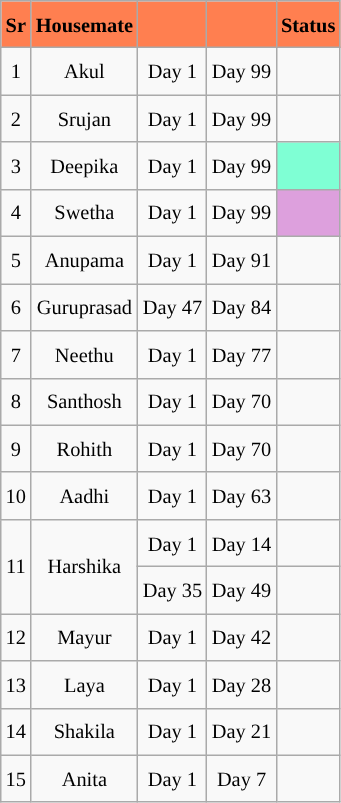<table class="wikitable sortable" style=" text-align:center; font-size:85%;  line-height:25px; width:auto;">
<tr>
<th scope="col" style="background:#FF7F50; color:#000;">Sr</th>
<th scope="col" style="background:#FF7F50; color:#000;">Housemate</th>
<th scope="col" style="background:#FF7F50; color:#000;"></th>
<th scope="col" style="background:#FF7F50; color:#000;"></th>
<th scope="col" style="background:#FF7F50; color:#000;">Status</th>
</tr>
<tr>
<td>1</td>
<td>Akul</td>
<td>Day 1</td>
<td>Day 99</td>
<td></td>
</tr>
<tr>
<td>2</td>
<td>Srujan</td>
<td>Day 1</td>
<td>Day 99</td>
<td></td>
</tr>
<tr>
<td>3</td>
<td>Deepika</td>
<td>Day 1</td>
<td>Day 99</td>
<td style="background:#7FFFD4;"></td>
</tr>
<tr>
<td>4</td>
<td>Swetha</td>
<td>Day 1</td>
<td>Day 99</td>
<td style="background:#DDA0DD"></td>
</tr>
<tr>
<td>5</td>
<td>Anupama</td>
<td>Day 1</td>
<td>Day 91</td>
<td></td>
</tr>
<tr>
<td>6</td>
<td>Guruprasad</td>
<td>Day 47</td>
<td>Day 84</td>
<td></td>
</tr>
<tr>
<td>7</td>
<td>Neethu</td>
<td>Day 1</td>
<td>Day 77</td>
<td></td>
</tr>
<tr>
<td>8</td>
<td>Santhosh</td>
<td>Day 1</td>
<td>Day 70</td>
<td></td>
</tr>
<tr>
<td>9</td>
<td>Rohith</td>
<td>Day 1</td>
<td>Day 70</td>
<td></td>
</tr>
<tr>
<td>10</td>
<td>Aadhi</td>
<td>Day 1</td>
<td>Day 63</td>
<td></td>
</tr>
<tr>
<td rowspan="2">11</td>
<td rowspan="2">Harshika</td>
<td>Day 1</td>
<td>Day 14</td>
<td></td>
</tr>
<tr>
<td>Day 35</td>
<td>Day 49</td>
<td></td>
</tr>
<tr>
<td>12</td>
<td>Mayur</td>
<td>Day 1</td>
<td>Day 42</td>
<td></td>
</tr>
<tr>
<td>13</td>
<td>Laya</td>
<td>Day 1</td>
<td>Day 28</td>
<td></td>
</tr>
<tr>
<td>14</td>
<td>Shakila</td>
<td>Day 1</td>
<td>Day 21</td>
<td></td>
</tr>
<tr>
<td>15</td>
<td>Anita</td>
<td>Day 1</td>
<td>Day 7</td>
<td></td>
</tr>
</table>
